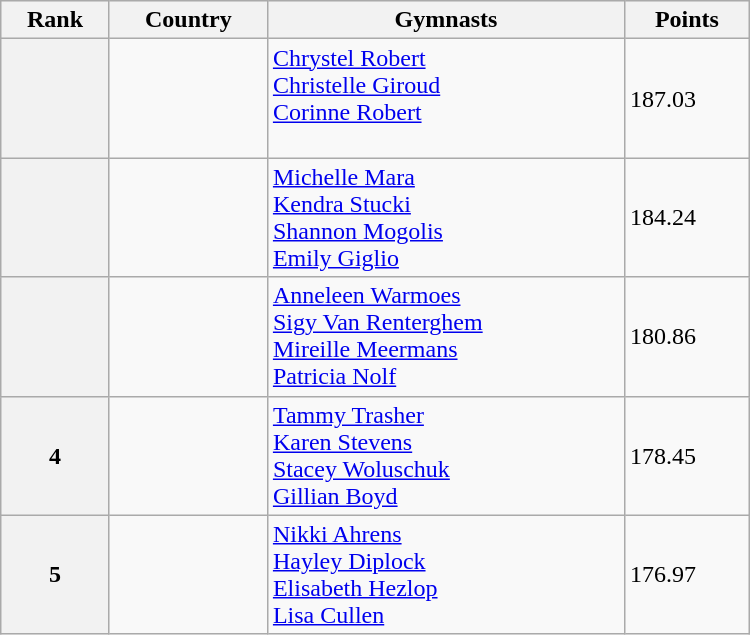<table class="wikitable" width=500>
<tr bgcolor="#efefef">
<th>Rank</th>
<th>Country</th>
<th>Gymnasts</th>
<th>Points</th>
</tr>
<tr>
<th></th>
<td></td>
<td><a href='#'>Chrystel Robert</a> <br> <a href='#'>Christelle Giroud</a> <br> <a href='#'>Corinne Robert</a> <br>  </td>
<td>187.03</td>
</tr>
<tr>
<th></th>
<td></td>
<td><a href='#'>Michelle Mara</a> <br> <a href='#'>Kendra Stucki</a> <br> <a href='#'>Shannon Mogolis</a> <br> <a href='#'>Emily Giglio</a></td>
<td>184.24</td>
</tr>
<tr>
<th></th>
<td></td>
<td><a href='#'>Anneleen Warmoes</a> <br> <a href='#'>Sigy Van Renterghem</a> <br> <a href='#'>Mireille Meermans</a> <br> <a href='#'>Patricia Nolf</a></td>
<td>180.86</td>
</tr>
<tr>
<th>4</th>
<td></td>
<td><a href='#'>Tammy Trasher</a> <br> <a href='#'>Karen Stevens</a> <br> <a href='#'>Stacey Woluschuk</a> <br> <a href='#'>Gillian Boyd</a></td>
<td>178.45</td>
</tr>
<tr>
<th>5</th>
<td></td>
<td><a href='#'>Nikki Ahrens</a> <br> <a href='#'>Hayley Diplock</a> <br> <a href='#'>Elisabeth Hezlop</a> <br> <a href='#'>Lisa Cullen</a></td>
<td>176.97</td>
</tr>
</table>
